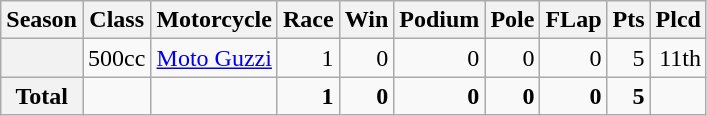<table class="wikitable">
<tr>
<th>Season</th>
<th>Class</th>
<th>Motorcycle</th>
<th>Race</th>
<th>Win</th>
<th>Podium</th>
<th>Pole</th>
<th>FLap</th>
<th>Pts</th>
<th>Plcd</th>
</tr>
<tr align="right">
<th></th>
<td>500cc</td>
<td><a href='#'>Moto Guzzi</a></td>
<td>1</td>
<td>0</td>
<td>0</td>
<td>0</td>
<td>0</td>
<td>5</td>
<td>11th</td>
</tr>
<tr align="right">
<th>Total</th>
<td></td>
<td></td>
<td><strong>1</strong></td>
<td><strong>0</strong></td>
<td><strong>0</strong></td>
<td><strong>0</strong></td>
<td><strong>0</strong></td>
<td><strong>5</strong></td>
<td></td>
</tr>
</table>
